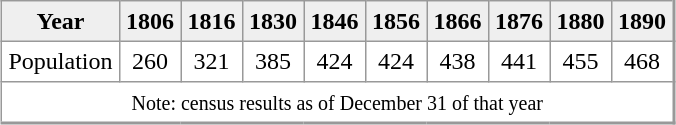<table align="center" rules="all" cellspacing="0" cellpadding="4" style="border: 1px solid #999; border-right: 2px solid #999; border-bottom:2px solid #999">
<tr style="background: #efefef">
<th>Year</th>
<th>1806</th>
<th>1816</th>
<th>1830</th>
<th>1846</th>
<th>1856</th>
<th>1866</th>
<th>1876</th>
<th>1880</th>
<th>1890</th>
</tr>
<tr>
<td>Population</td>
<td align=center>260</td>
<td align=center>321</td>
<td align=center>385</td>
<td align=center>424</td>
<td align=center>424</td>
<td align=center>438</td>
<td align=center>441</td>
<td align=center>455</td>
<td align=center>468</td>
</tr>
<tr>
<td colspan=10 align=center><small>Note: census results as of December 31 of that year</small></td>
</tr>
</table>
